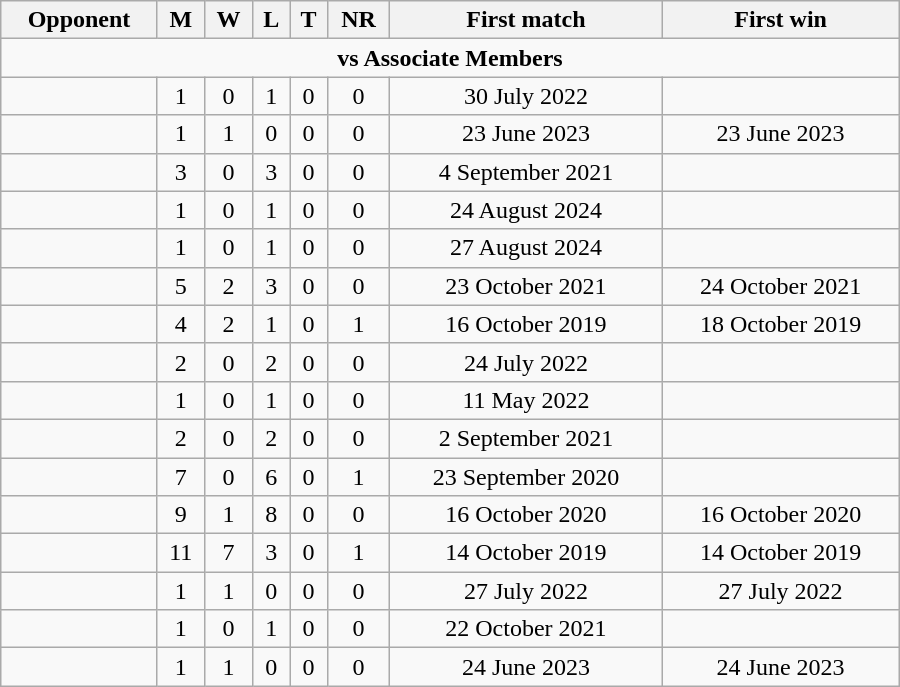<table class="wikitable" style="text-align: center; width: 600px;">
<tr>
<th>Opponent</th>
<th>M</th>
<th>W</th>
<th>L</th>
<th>T</th>
<th>NR</th>
<th>First match</th>
<th>First win</th>
</tr>
<tr>
<td colspan="8" style="text-align:center;"><strong>vs Associate Members</strong></td>
</tr>
<tr>
<td align=left></td>
<td>1</td>
<td>0</td>
<td>1</td>
<td>0</td>
<td>0</td>
<td>30 July 2022</td>
<td></td>
</tr>
<tr>
<td align=left></td>
<td>1</td>
<td>1</td>
<td>0</td>
<td>0</td>
<td>0</td>
<td>23 June 2023</td>
<td>23 June 2023</td>
</tr>
<tr>
<td align=left></td>
<td>3</td>
<td>0</td>
<td>3</td>
<td>0</td>
<td>0</td>
<td>4 September 2021</td>
<td></td>
</tr>
<tr>
<td align=left></td>
<td>1</td>
<td>0</td>
<td>1</td>
<td>0</td>
<td>0</td>
<td>24 August 2024</td>
<td></td>
</tr>
<tr>
<td align=left></td>
<td>1</td>
<td>0</td>
<td>1</td>
<td>0</td>
<td>0</td>
<td>27 August 2024</td>
<td></td>
</tr>
<tr>
<td align=left></td>
<td>5</td>
<td>2</td>
<td>3</td>
<td>0</td>
<td>0</td>
<td>23 October 2021</td>
<td>24 October 2021</td>
</tr>
<tr>
<td align=left></td>
<td>4</td>
<td>2</td>
<td>1</td>
<td>0</td>
<td>1</td>
<td>16 October 2019</td>
<td>18 October 2019</td>
</tr>
<tr>
<td align=left></td>
<td>2</td>
<td>0</td>
<td>2</td>
<td>0</td>
<td>0</td>
<td>24 July 2022</td>
<td></td>
</tr>
<tr>
<td align=left></td>
<td>1</td>
<td>0</td>
<td>1</td>
<td>0</td>
<td>0</td>
<td>11 May 2022</td>
<td></td>
</tr>
<tr>
<td align=left></td>
<td>2</td>
<td>0</td>
<td>2</td>
<td>0</td>
<td>0</td>
<td>2 September 2021</td>
<td></td>
</tr>
<tr>
<td align=left></td>
<td>7</td>
<td>0</td>
<td>6</td>
<td>0</td>
<td>1</td>
<td>23 September 2020</td>
<td></td>
</tr>
<tr>
<td align=left></td>
<td>9</td>
<td>1</td>
<td>8</td>
<td>0</td>
<td>0</td>
<td>16 October 2020</td>
<td>16 October 2020</td>
</tr>
<tr>
<td align=left></td>
<td>11</td>
<td>7</td>
<td>3</td>
<td>0</td>
<td>1</td>
<td>14 October 2019</td>
<td>14 October 2019</td>
</tr>
<tr>
<td align=left></td>
<td>1</td>
<td>1</td>
<td>0</td>
<td>0</td>
<td>0</td>
<td>27 July 2022</td>
<td>27 July 2022</td>
</tr>
<tr>
<td align=left></td>
<td>1</td>
<td>0</td>
<td>1</td>
<td>0</td>
<td>0</td>
<td>22 October 2021</td>
<td></td>
</tr>
<tr>
<td align=left></td>
<td>1</td>
<td>1</td>
<td>0</td>
<td>0</td>
<td>0</td>
<td>24 June 2023</td>
<td>24 June 2023</td>
</tr>
</table>
